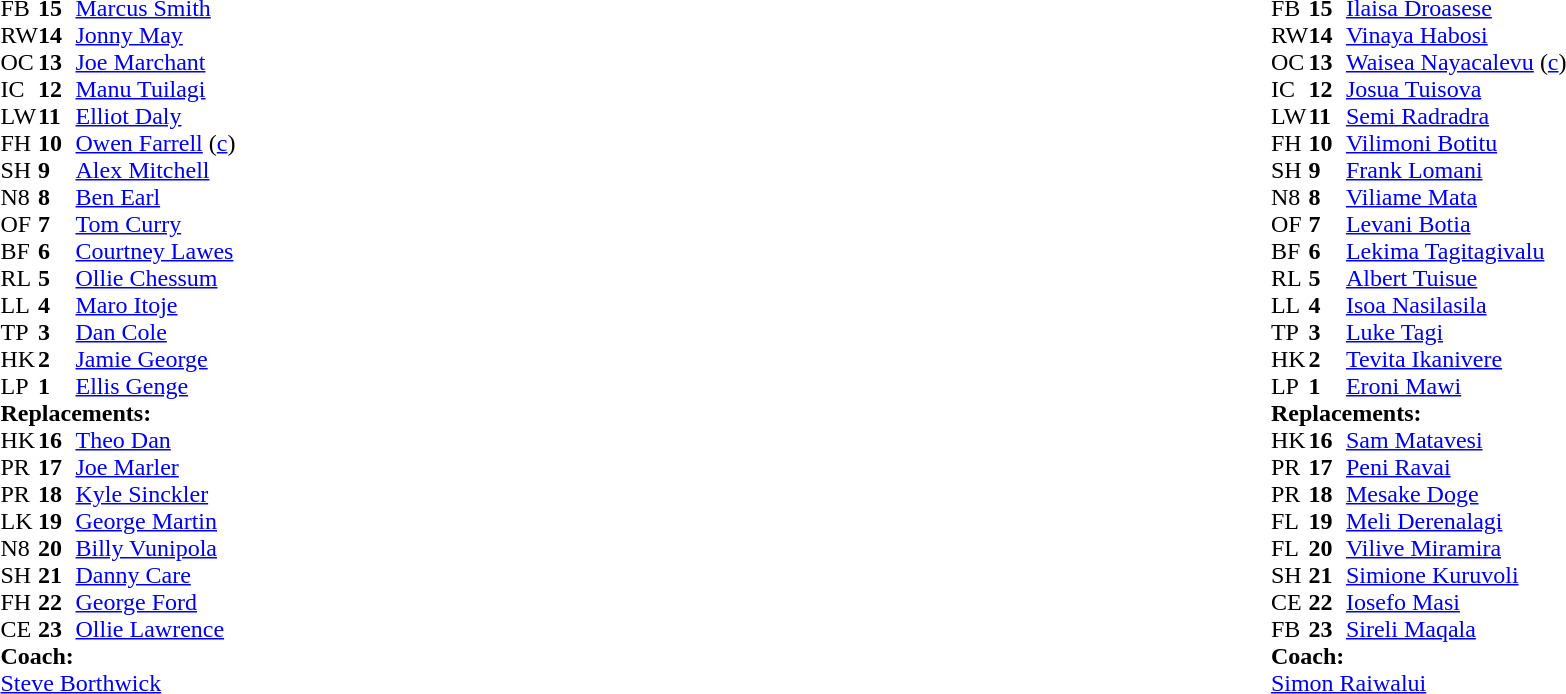<table style="width:100%">
<tr>
<td style="vertical-align:top;width:50%"><br><table cellspacing="0" cellpadding="0">
<tr>
<th width="25"></th>
<th width="25"></th>
</tr>
<tr>
<td>FB</td>
<td><strong>15</strong></td>
<td><a href='#'>Marcus Smith</a></td>
<td></td>
<td colspan=2></td>
</tr>
<tr>
<td>RW</td>
<td><strong>14</strong></td>
<td><a href='#'>Jonny May</a></td>
<td></td>
<td></td>
<td></td>
<td></td>
</tr>
<tr>
<td>OC</td>
<td><strong>13</strong></td>
<td><a href='#'>Joe Marchant</a></td>
</tr>
<tr>
<td>IC</td>
<td><strong>12</strong></td>
<td><a href='#'>Manu Tuilagi</a></td>
</tr>
<tr>
<td>LW</td>
<td><strong>11</strong></td>
<td><a href='#'>Elliot Daly</a></td>
</tr>
<tr>
<td>FH</td>
<td><strong>10</strong></td>
<td><a href='#'>Owen Farrell</a> (<a href='#'>c</a>)</td>
</tr>
<tr>
<td>SH</td>
<td><strong>9</strong></td>
<td><a href='#'>Alex Mitchell</a></td>
<td></td>
<td></td>
</tr>
<tr>
<td>N8</td>
<td><strong>8</strong></td>
<td><a href='#'>Ben Earl</a></td>
</tr>
<tr>
<td>OF</td>
<td><strong>7</strong></td>
<td><a href='#'>Tom Curry</a></td>
<td></td>
<td></td>
</tr>
<tr>
<td>BF</td>
<td><strong>6</strong></td>
<td><a href='#'>Courtney Lawes</a></td>
</tr>
<tr>
<td>RL</td>
<td><strong>5</strong></td>
<td><a href='#'>Ollie Chessum</a></td>
<td></td>
<td></td>
</tr>
<tr>
<td>LL</td>
<td><strong>4</strong></td>
<td><a href='#'>Maro Itoje</a></td>
</tr>
<tr>
<td>TP</td>
<td><strong>3</strong></td>
<td><a href='#'>Dan Cole</a></td>
<td></td>
<td></td>
</tr>
<tr>
<td>HK</td>
<td><strong>2</strong></td>
<td><a href='#'>Jamie George</a></td>
</tr>
<tr>
<td>LP</td>
<td><strong>1</strong></td>
<td><a href='#'>Ellis Genge</a></td>
<td></td>
<td></td>
</tr>
<tr>
<td colspan="3"><strong>Replacements:</strong></td>
</tr>
<tr>
<td>HK</td>
<td><strong>16</strong></td>
<td><a href='#'>Theo Dan</a></td>
</tr>
<tr>
<td>PR</td>
<td><strong>17</strong></td>
<td><a href='#'>Joe Marler</a></td>
<td></td>
<td></td>
</tr>
<tr>
<td>PR</td>
<td><strong>18</strong></td>
<td><a href='#'>Kyle Sinckler</a></td>
<td></td>
<td></td>
</tr>
<tr>
<td>LK</td>
<td><strong>19</strong></td>
<td><a href='#'>George Martin</a></td>
<td></td>
<td></td>
</tr>
<tr>
<td>N8</td>
<td><strong>20</strong></td>
<td><a href='#'>Billy Vunipola</a></td>
<td></td>
<td></td>
</tr>
<tr>
<td>SH</td>
<td><strong>21</strong></td>
<td><a href='#'>Danny Care</a></td>
<td></td>
<td></td>
</tr>
<tr>
<td>FH</td>
<td><strong>22</strong></td>
<td><a href='#'>George Ford</a></td>
</tr>
<tr>
<td>CE</td>
<td><strong>23</strong></td>
<td><a href='#'>Ollie Lawrence</a></td>
<td></td>
<td></td>
<td></td>
<td></td>
</tr>
<tr>
<td colspan="3"><strong>Coach:</strong></td>
</tr>
<tr>
<td colspan="3"> <a href='#'>Steve Borthwick</a></td>
</tr>
</table>
</td>
<td style="vertical-align:top"></td>
<td style="vertical-align:top;width:50%"><br><table cellspacing="0" cellpadding="0" style="margin:auto">
<tr>
<th width="25"></th>
<th width="25"></th>
</tr>
<tr>
<td>FB</td>
<td><strong>15</strong></td>
<td><a href='#'>Ilaisa Droasese</a></td>
</tr>
<tr>
<td>RW</td>
<td><strong>14</strong></td>
<td><a href='#'>Vinaya Habosi</a></td>
<td></td>
<td></td>
</tr>
<tr>
<td>OC</td>
<td><strong>13</strong></td>
<td><a href='#'>Waisea Nayacalevu</a> (<a href='#'>c</a>)</td>
</tr>
<tr>
<td>IC</td>
<td><strong>12</strong></td>
<td><a href='#'>Josua Tuisova</a></td>
<td></td>
<td></td>
</tr>
<tr>
<td>LW</td>
<td><strong>11</strong></td>
<td><a href='#'>Semi Radradra</a></td>
</tr>
<tr>
<td>FH</td>
<td><strong>10</strong></td>
<td><a href='#'>Vilimoni Botitu</a></td>
</tr>
<tr>
<td>SH</td>
<td><strong>9</strong></td>
<td><a href='#'>Frank Lomani</a></td>
<td></td>
<td></td>
</tr>
<tr>
<td>N8</td>
<td><strong>8</strong></td>
<td><a href='#'>Viliame Mata</a></td>
</tr>
<tr>
<td>OF</td>
<td><strong>7</strong></td>
<td><a href='#'>Levani Botia</a></td>
</tr>
<tr>
<td>BF</td>
<td><strong>6</strong></td>
<td><a href='#'>Lekima Tagitagivalu</a></td>
<td></td>
<td></td>
</tr>
<tr>
<td>RL</td>
<td><strong>5</strong></td>
<td><a href='#'>Albert Tuisue</a></td>
<td></td>
<td></td>
</tr>
<tr>
<td>LL</td>
<td><strong>4</strong></td>
<td><a href='#'>Isoa Nasilasila</a></td>
</tr>
<tr>
<td>TP</td>
<td><strong>3</strong></td>
<td><a href='#'>Luke Tagi</a></td>
<td></td>
<td></td>
</tr>
<tr>
<td>HK</td>
<td><strong>2</strong></td>
<td><a href='#'>Tevita Ikanivere</a></td>
<td></td>
<td></td>
</tr>
<tr>
<td>LP</td>
<td><strong>1</strong></td>
<td><a href='#'>Eroni Mawi</a></td>
<td></td>
<td></td>
</tr>
<tr>
<td colspan="3"><strong>Replacements:</strong></td>
</tr>
<tr>
<td>HK</td>
<td><strong>16</strong></td>
<td><a href='#'>Sam Matavesi</a></td>
<td></td>
<td></td>
</tr>
<tr>
<td>PR</td>
<td><strong>17</strong></td>
<td><a href='#'>Peni Ravai</a></td>
<td></td>
<td></td>
</tr>
<tr>
<td>PR</td>
<td><strong>18</strong></td>
<td><a href='#'>Mesake Doge</a></td>
<td></td>
<td></td>
</tr>
<tr>
<td>FL</td>
<td><strong>19</strong></td>
<td><a href='#'>Meli Derenalagi</a></td>
<td></td>
<td></td>
</tr>
<tr>
<td>FL</td>
<td><strong>20</strong></td>
<td><a href='#'>Vilive Miramira</a></td>
<td></td>
<td></td>
</tr>
<tr>
<td>SH</td>
<td><strong>21</strong></td>
<td><a href='#'>Simione Kuruvoli</a></td>
<td></td>
<td></td>
</tr>
<tr>
<td>CE</td>
<td><strong>22</strong></td>
<td><a href='#'>Iosefo Masi</a></td>
<td></td>
<td></td>
</tr>
<tr>
<td>FB</td>
<td><strong>23</strong></td>
<td><a href='#'>Sireli Maqala</a></td>
<td></td>
<td></td>
</tr>
<tr>
<td colspan="3"><strong>Coach:</strong></td>
</tr>
<tr>
<td colspan="3"> <a href='#'>Simon Raiwalui</a></td>
</tr>
</table>
</td>
</tr>
</table>
